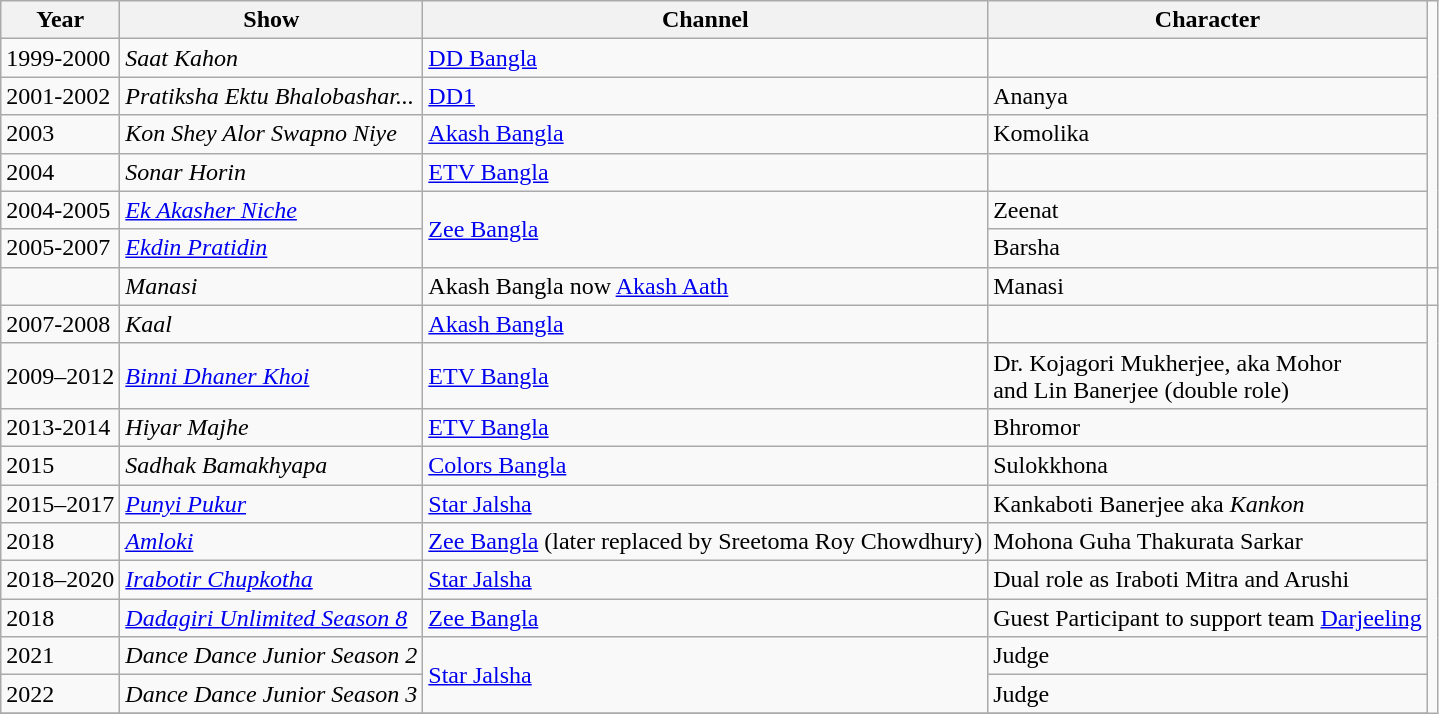<table class="wikitable">
<tr>
<th>Year</th>
<th>Show</th>
<th>Channel</th>
<th>Character</th>
</tr>
<tr>
<td>1999-2000</td>
<td><em>Saat Kahon</em></td>
<td><a href='#'>DD Bangla</a></td>
<td></td>
</tr>
<tr>
<td>2001-2002</td>
<td><em>Pratiksha Ektu Bhalobashar...</em></td>
<td><a href='#'>DD1</a></td>
<td>Ananya</td>
</tr>
<tr>
<td>2003</td>
<td><em>Kon Shey Alor Swapno Niye</em></td>
<td><a href='#'>Akash Bangla</a></td>
<td>Komolika</td>
</tr>
<tr>
<td>2004</td>
<td><em>Sonar Horin</em></td>
<td><a href='#'>ETV Bangla</a></td>
<td></td>
</tr>
<tr>
<td>2004-2005</td>
<td><em><a href='#'>Ek Akasher Niche</a></em></td>
<td rowspan="2"><a href='#'>Zee Bangla</a></td>
<td>Zeenat</td>
</tr>
<tr>
<td>2005-2007</td>
<td><em><a href='#'>Ekdin Pratidin</a></em></td>
<td>Barsha</td>
</tr>
<tr>
<td></td>
<td><em>Manasi</em></td>
<td>Akash Bangla now <a href='#'>Akash Aath</a></td>
<td>Manasi</td>
<td></td>
</tr>
<tr>
<td>2007-2008</td>
<td><em>Kaal</em></td>
<td><a href='#'>Akash Bangla</a></td>
<td></td>
</tr>
<tr>
<td>2009–2012</td>
<td><em><a href='#'>Binni Dhaner Khoi</a></em></td>
<td><a href='#'>ETV Bangla</a></td>
<td>Dr. Kojagori Mukherjee, aka Mohor<br>and Lin Banerjee (double role)</td>
</tr>
<tr>
<td>2013-2014</td>
<td><em>Hiyar Majhe</em></td>
<td><a href='#'>ETV Bangla</a></td>
<td>Bhromor</td>
</tr>
<tr>
<td>2015</td>
<td><em>Sadhak Bamakhyapa</em></td>
<td><a href='#'>Colors Bangla</a></td>
<td>Sulokkhona</td>
</tr>
<tr>
<td>2015–2017</td>
<td><em><a href='#'>Punyi Pukur</a></em></td>
<td><a href='#'>Star Jalsha</a></td>
<td>Kankaboti Banerjee aka <em>Kankon</em></td>
</tr>
<tr>
<td>2018</td>
<td><em><a href='#'>Amloki</a></em></td>
<td><a href='#'>Zee Bangla</a> (later replaced by Sreetoma Roy Chowdhury)</td>
<td>Mohona Guha Thakurata Sarkar</td>
</tr>
<tr>
<td>2018–2020</td>
<td><em><a href='#'>Irabotir Chupkotha</a></em> </td>
<td><a href='#'>Star Jalsha</a></td>
<td>Dual role as Iraboti Mitra and Arushi</td>
</tr>
<tr>
<td>2018</td>
<td><em> <a href='#'>Dadagiri Unlimited Season 8</a></em></td>
<td><a href='#'>Zee Bangla</a></td>
<td>Guest Participant to support team <a href='#'>Darjeeling</a></td>
</tr>
<tr>
<td>2021</td>
<td><em>Dance Dance Junior Season 2</em></td>
<td rowspan="2"><a href='#'>Star Jalsha</a></td>
<td>Judge</td>
</tr>
<tr>
<td>2022</td>
<td><em>Dance Dance Junior Season 3</em></td>
<td>Judge</td>
</tr>
<tr>
</tr>
</table>
